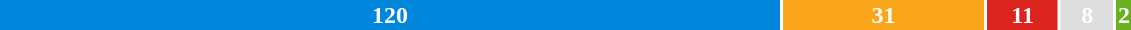<table style="width:60%; text-align:center;">
<tr style="color:white;">
<td style="background:#0087DC; width:70.2%;"><strong>120</strong></td>
<td style="background:#FAA61A; width:18.1%;"><strong>31</strong></td>
<td style="background:#DC241f; width:6.4%;"><strong>11</strong></td>
<td style="background:#DDDDDD; width:4.7%;"><strong>8</strong></td>
<td style="background:#6AB023; width:0.1%;"><strong>2</strong></td>
</tr>
<tr>
<td><span></span></td>
<td><span></span></td>
<td><span></span></td>
<td><span></span></td>
<td><span></span></td>
</tr>
</table>
